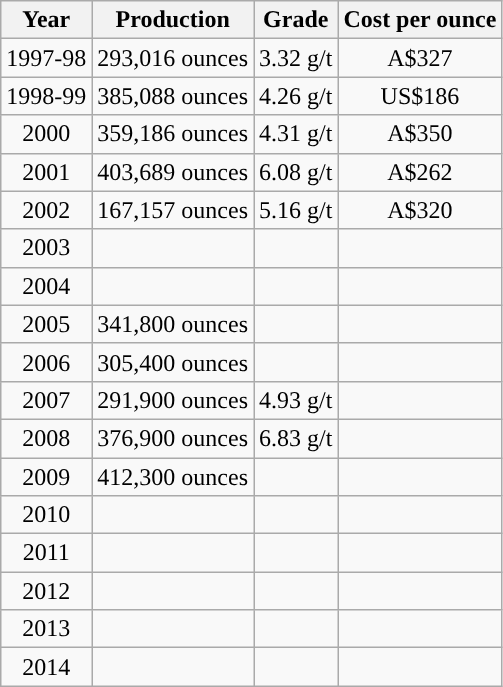<table class="wikitable">
<tr style="text-align:center;">
<th>Year</th>
<th>Production</th>
<th>Grade</th>
<th>Cost per ounce</th>
</tr>
<tr style="text-align:center;">
<td>1997-98</td>
<td>293,016 ounces</td>
<td>3.32 g/t</td>
<td>A$327</td>
</tr>
<tr style="text-align:center;">
<td>1998-99</td>
<td>385,088 ounces</td>
<td>4.26 g/t</td>
<td>US$186</td>
</tr>
<tr style="text-align:center;">
<td>2000</td>
<td>359,186 ounces</td>
<td>4.31 g/t</td>
<td>A$350</td>
</tr>
<tr style="text-align:center;">
<td>2001</td>
<td>403,689 ounces</td>
<td>6.08 g/t</td>
<td>A$262</td>
</tr>
<tr style="text-align:center;">
<td>2002 </td>
<td>167,157 ounces</td>
<td>5.16 g/t</td>
<td>A$320</td>
</tr>
<tr style="text-align:center;">
<td>2003</td>
<td></td>
<td></td>
<td></td>
</tr>
<tr style="text-align:center;">
<td>2004</td>
<td></td>
<td></td>
<td></td>
</tr>
<tr style="text-align:center;">
<td>2005</td>
<td>341,800 ounces</td>
<td></td>
<td></td>
</tr>
<tr style="text-align:center;">
<td>2006</td>
<td>305,400 ounces</td>
<td></td>
<td></td>
</tr>
<tr style="text-align:center;">
<td>2007</td>
<td>291,900 ounces</td>
<td>4.93 g/t</td>
<td></td>
</tr>
<tr style="text-align:center;">
<td>2008</td>
<td>376,900 ounces</td>
<td>6.83 g/t</td>
<td></td>
</tr>
<tr style="text-align:center;">
<td>2009</td>
<td>412,300 ounces</td>
<td></td>
<td></td>
</tr>
<tr style="text-align:center;">
<td>2010</td>
<td></td>
<td></td>
<td></td>
</tr>
<tr style="text-align:center;">
<td>2011</td>
<td></td>
<td></td>
<td></td>
</tr>
<tr style="text-align:center;">
<td>2012</td>
<td></td>
<td></td>
<td></td>
</tr>
<tr style="text-align:center;">
<td>2013</td>
<td></td>
<td></td>
<td></td>
</tr>
<tr style="text-align:center;">
<td>2014</td>
<td></td>
<td></td>
<td></td>
</tr>
</table>
